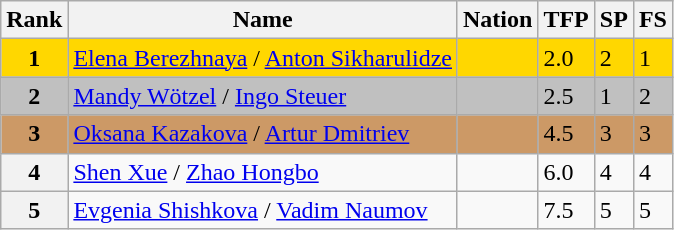<table class="wikitable">
<tr>
<th>Rank</th>
<th>Name</th>
<th>Nation</th>
<th>TFP</th>
<th>SP</th>
<th>FS</th>
</tr>
<tr bgcolor="gold">
<td align="center"><strong>1</strong></td>
<td><a href='#'>Elena Berezhnaya</a> / <a href='#'>Anton Sikharulidze</a></td>
<td></td>
<td>2.0</td>
<td>2</td>
<td>1</td>
</tr>
<tr bgcolor="silver">
<td align="center"><strong>2</strong></td>
<td><a href='#'>Mandy Wötzel</a> / <a href='#'>Ingo Steuer</a></td>
<td></td>
<td>2.5</td>
<td>1</td>
<td>2</td>
</tr>
<tr bgcolor="cc9966">
<td align="center"><strong>3</strong></td>
<td><a href='#'>Oksana Kazakova</a> / <a href='#'>Artur Dmitriev</a></td>
<td></td>
<td>4.5</td>
<td>3</td>
<td>3</td>
</tr>
<tr>
<th>4</th>
<td><a href='#'>Shen Xue</a> / <a href='#'>Zhao Hongbo</a></td>
<td></td>
<td>6.0</td>
<td>4</td>
<td>4</td>
</tr>
<tr>
<th>5</th>
<td><a href='#'>Evgenia Shishkova</a> / <a href='#'>Vadim Naumov</a></td>
<td></td>
<td>7.5</td>
<td>5</td>
<td>5</td>
</tr>
</table>
